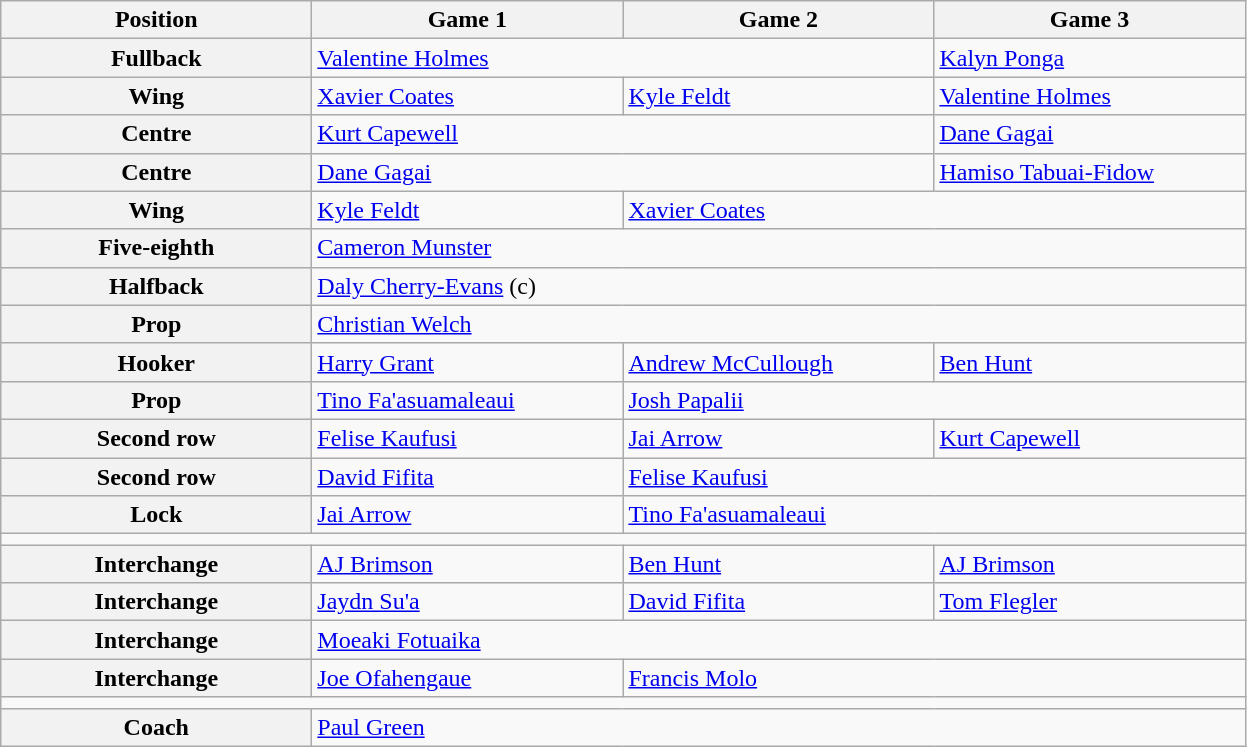<table class="wikitable">
<tr>
<th style="width:200px;">Position</th>
<th style="width:200px;">Game 1</th>
<th style="width:200px;">Game 2</th>
<th style="width:200px;">Game 3</th>
</tr>
<tr>
<th>Fullback</th>
<td colspan="2"> <a href='#'>Valentine Holmes</a></td>
<td> <a href='#'>Kalyn Ponga</a></td>
</tr>
<tr>
<th>Wing</th>
<td> <a href='#'>Xavier Coates</a></td>
<td> <a href='#'>Kyle Feldt</a></td>
<td> <a href='#'>Valentine Holmes</a></td>
</tr>
<tr>
<th>Centre</th>
<td colspan="2"> <a href='#'>Kurt Capewell</a></td>
<td> <a href='#'>Dane Gagai</a></td>
</tr>
<tr>
<th>Centre</th>
<td colspan="2"> <a href='#'>Dane Gagai</a></td>
<td> <a href='#'>Hamiso Tabuai-Fidow</a></td>
</tr>
<tr>
<th>Wing</th>
<td> <a href='#'>Kyle Feldt</a></td>
<td colspan="2"> <a href='#'>Xavier Coates</a></td>
</tr>
<tr>
<th>Five-eighth</th>
<td colspan="3"> <a href='#'>Cameron Munster</a></td>
</tr>
<tr>
<th>Halfback</th>
<td colspan="3"> <a href='#'>Daly Cherry-Evans</a> (c)</td>
</tr>
<tr>
<th>Prop</th>
<td colspan="3"> <a href='#'>Christian Welch</a></td>
</tr>
<tr>
<th>Hooker</th>
<td> <a href='#'>Harry Grant</a></td>
<td> <a href='#'>Andrew McCullough</a></td>
<td> <a href='#'>Ben Hunt</a></td>
</tr>
<tr>
<th>Prop</th>
<td><small></small> <a href='#'>Tino Fa'asuamaleaui</a></td>
<td colspan="2"><small></small> <a href='#'>Josh Papalii</a></td>
</tr>
<tr>
<th>Second row</th>
<td> <a href='#'>Felise Kaufusi</a></td>
<td><small></small> <a href='#'>Jai Arrow</a></td>
<td> <a href='#'>Kurt Capewell</a></td>
</tr>
<tr>
<th>Second row</th>
<td> <a href='#'>David Fifita</a></td>
<td colspan="2"> <a href='#'>Felise Kaufusi</a></td>
</tr>
<tr>
<th>Lock</th>
<td><small></small> <a href='#'>Jai Arrow</a></td>
<td colspan="2"><small></small> <a href='#'>Tino Fa'asuamaleaui</a></td>
</tr>
<tr>
<td colspan="4"></td>
</tr>
<tr>
<th>Interchange</th>
<td> <a href='#'>AJ Brimson</a></td>
<td> <a href='#'>Ben Hunt</a></td>
<td> <a href='#'>AJ Brimson</a></td>
</tr>
<tr>
<th>Interchange</th>
<td> <a href='#'>Jaydn Su'a</a></td>
<td> <a href='#'>David Fifita</a></td>
<td> <a href='#'>Tom Flegler</a></td>
</tr>
<tr>
<th>Interchange</th>
<td colspan="3"> <a href='#'>Moeaki Fotuaika</a></td>
</tr>
<tr>
<th>Interchange</th>
<td> <a href='#'>Joe Ofahengaue</a></td>
<td colspan="2"> <a href='#'>Francis Molo</a></td>
</tr>
<tr>
<td colspan="4"></td>
</tr>
<tr>
<th>Coach</th>
<td colspan="3"> <a href='#'>Paul Green</a></td>
</tr>
</table>
